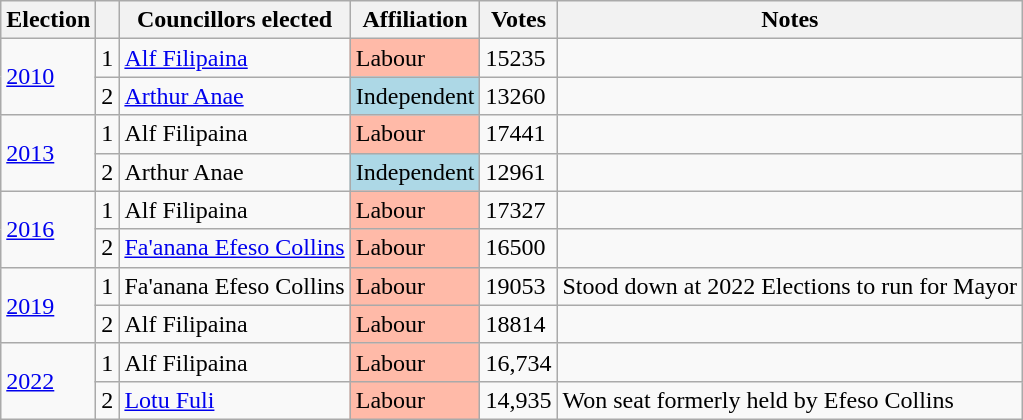<table class="wikitable sortable">
<tr>
<th>Election</th>
<th></th>
<th>Councillors elected</th>
<th>Affiliation</th>
<th>Votes</th>
<th>Notes</th>
</tr>
<tr>
<td rowspan=2><a href='#'>2010</a></td>
<td>1</td>
<td><a href='#'>Alf Filipaina</a></td>
<td bgcolor=FFBAA8>Labour</td>
<td>15235</td>
<td></td>
</tr>
<tr>
<td>2</td>
<td><a href='#'>Arthur Anae</a></td>
<td bgcolor="lightblue">Independent</td>
<td>13260</td>
<td></td>
</tr>
<tr>
<td rowspan=2><a href='#'>2013</a></td>
<td>1</td>
<td>Alf Filipaina</td>
<td bgcolor=FFBAA8>Labour</td>
<td>17441</td>
<td></td>
</tr>
<tr>
<td>2</td>
<td>Arthur Anae</td>
<td bgcolor="lightblue">Independent</td>
<td>12961</td>
<td></td>
</tr>
<tr>
<td rowspan=2><a href='#'>2016</a></td>
<td>1</td>
<td>Alf Filipaina</td>
<td bgcolor=FFBAA8>Labour</td>
<td>17327</td>
<td></td>
</tr>
<tr>
<td>2</td>
<td><a href='#'>Fa'anana Efeso Collins</a></td>
<td bgcolor=FFBAA8>Labour</td>
<td>16500</td>
<td></td>
</tr>
<tr>
<td rowspan=2><a href='#'>2019</a></td>
<td>1</td>
<td>Fa'anana Efeso Collins</td>
<td bgcolor=FFBAA8>Labour</td>
<td>19053</td>
<td>Stood down at 2022 Elections to run for Mayor</td>
</tr>
<tr>
<td>2</td>
<td>Alf Filipaina</td>
<td bgcolor=FFBAA8>Labour</td>
<td>18814</td>
<td></td>
</tr>
<tr>
<td rowspan=2><a href='#'>2022</a></td>
<td>1</td>
<td>Alf Filipaina</td>
<td bgcolor=FFBAA8>Labour</td>
<td>16,734</td>
<td></td>
</tr>
<tr>
<td>2</td>
<td><a href='#'>Lotu Fuli</a></td>
<td bgcolor=FFBAA8>Labour</td>
<td>14,935</td>
<td>Won seat formerly held by Efeso Collins</td>
</tr>
</table>
